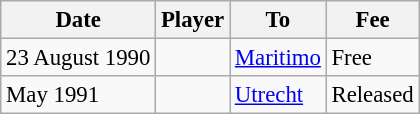<table class="wikitable sortable" style="font-size:95%">
<tr>
<th>Date</th>
<th>Player</th>
<th>To</th>
<th>Fee</th>
</tr>
<tr>
<td>23 August 1990</td>
<td> </td>
<td><a href='#'>Maritimo</a></td>
<td>Free</td>
</tr>
<tr>
<td>May 1991</td>
<td> </td>
<td><a href='#'>Utrecht</a></td>
<td>Released</td>
</tr>
</table>
